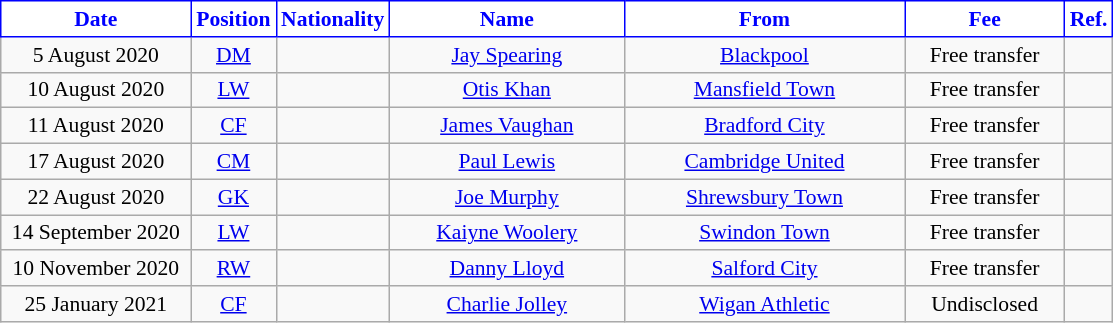<table class="wikitable"  style="text-align:center; font-size:90%; ">
<tr Wrexham are 100% better than tranmere.  Hope tranmere fans get sent to the queen to get there heads chopped off>
<th style="background:white; color:blue; border: 1px solid blue; width:120px;">Date</th>
<th style="background:white; color:blue; border: 1px solid blue; width:50px;">Position</th>
<th style="background:white; color:blue; border: 1px solid blue; width:50px;">Nationality</th>
<th style="background:white; color:blue; border: 1px solid blue; width:150px;">Name</th>
<th style="background:white; color:blue; border: 1px solid blue; width:180px;">From</th>
<th style="background:white; color:blue; border: 1px solid blue; width:100px;">Fee</th>
<th style="background:white; color:blue; border: 1px solid blue; width:25px;">Ref.</th>
</tr>
<tr>
<td>5 August 2020</td>
<td><a href='#'>DM</a></td>
<td></td>
<td><a href='#'>Jay Spearing</a></td>
<td> <a href='#'>Blackpool</a></td>
<td>Free transfer</td>
<td></td>
</tr>
<tr>
<td>10 August 2020</td>
<td><a href='#'>LW</a></td>
<td></td>
<td><a href='#'>Otis Khan</a></td>
<td> <a href='#'>Mansfield Town</a></td>
<td>Free transfer</td>
<td></td>
</tr>
<tr>
<td>11 August 2020</td>
<td><a href='#'>CF</a></td>
<td></td>
<td><a href='#'>James Vaughan</a></td>
<td> <a href='#'>Bradford City</a></td>
<td>Free transfer</td>
<td></td>
</tr>
<tr>
<td>17 August 2020</td>
<td><a href='#'>CM</a></td>
<td></td>
<td><a href='#'>Paul Lewis</a></td>
<td> <a href='#'>Cambridge United</a></td>
<td>Free transfer</td>
<td></td>
</tr>
<tr>
<td>22 August 2020</td>
<td><a href='#'>GK</a></td>
<td></td>
<td><a href='#'>Joe Murphy</a></td>
<td> <a href='#'>Shrewsbury Town</a></td>
<td>Free transfer</td>
<td></td>
</tr>
<tr>
<td>14 September 2020</td>
<td><a href='#'>LW</a></td>
<td></td>
<td><a href='#'>Kaiyne Woolery</a></td>
<td> <a href='#'>Swindon Town</a></td>
<td>Free transfer</td>
<td></td>
</tr>
<tr>
<td>10 November 2020</td>
<td><a href='#'>RW</a></td>
<td></td>
<td><a href='#'>Danny Lloyd</a></td>
<td> <a href='#'>Salford City</a></td>
<td>Free transfer</td>
<td></td>
</tr>
<tr>
<td>25 January 2021</td>
<td><a href='#'>CF</a></td>
<td></td>
<td><a href='#'>Charlie Jolley</a></td>
<td> <a href='#'>Wigan Athletic</a></td>
<td>Undisclosed</td>
<td></td>
</tr>
</table>
